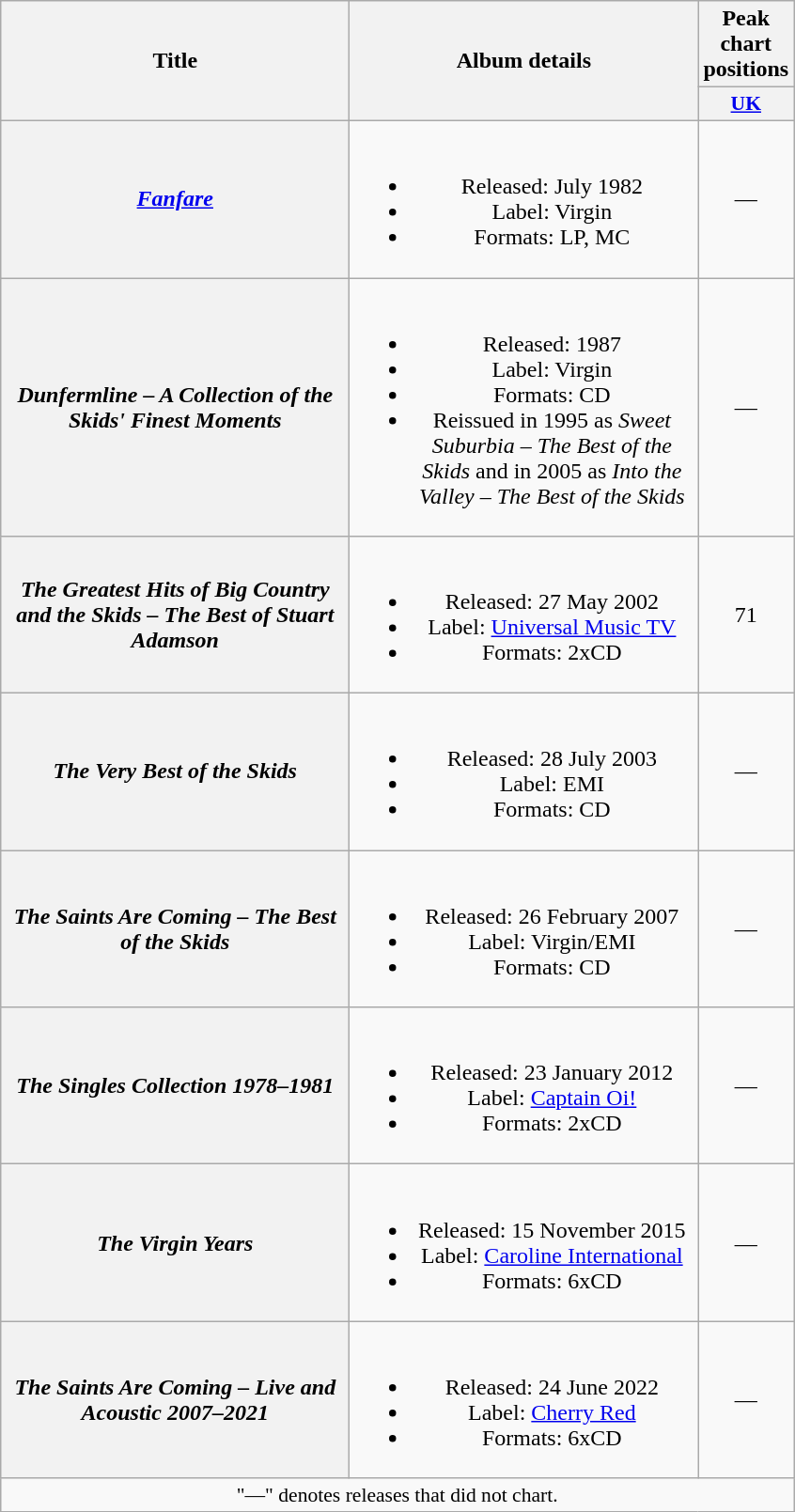<table class="wikitable plainrowheaders" style="text-align:center;">
<tr>
<th rowspan="2" scope="col" style="width:15em;">Title</th>
<th rowspan="2" scope="col" style="width:15em;">Album details</th>
<th>Peak chart positions</th>
</tr>
<tr>
<th scope="col" style="width:2em;font-size:90%;"><a href='#'>UK</a><br></th>
</tr>
<tr>
<th scope="row"><em><a href='#'>Fanfare</a></em></th>
<td><br><ul><li>Released: July 1982</li><li>Label: Virgin</li><li>Formats: LP, MC</li></ul></td>
<td>—</td>
</tr>
<tr>
<th scope="row"><em>Dunfermline – A Collection of the Skids' Finest Moments</em></th>
<td><br><ul><li>Released: 1987</li><li>Label: Virgin</li><li>Formats: CD</li><li>Reissued in 1995 as <em>Sweet Suburbia – The Best of the Skids</em> and in 2005 as <em>Into the Valley – The Best of the Skids</em></li></ul></td>
<td>—</td>
</tr>
<tr>
<th scope="row"><em>The Greatest Hits of Big Country and the Skids – The Best of Stuart Adamson</em></th>
<td><br><ul><li>Released: 27 May 2002</li><li>Label: <a href='#'>Universal Music TV</a></li><li>Formats: 2xCD</li></ul></td>
<td>71</td>
</tr>
<tr>
<th scope="row"><em>The Very Best of the Skids</em></th>
<td><br><ul><li>Released: 28 July 2003</li><li>Label: EMI</li><li>Formats: CD</li></ul></td>
<td>—</td>
</tr>
<tr>
<th scope="row"><em>The Saints Are Coming – The Best of the Skids</em></th>
<td><br><ul><li>Released: 26 February 2007</li><li>Label: Virgin/EMI</li><li>Formats: CD</li></ul></td>
<td>—</td>
</tr>
<tr>
<th scope="row"><em>The Singles Collection 1978–1981</em></th>
<td><br><ul><li>Released: 23 January 2012</li><li>Label: <a href='#'>Captain Oi!</a></li><li>Formats: 2xCD</li></ul></td>
<td>—</td>
</tr>
<tr>
<th scope="row"><em>The Virgin Years</em></th>
<td><br><ul><li>Released: 15 November 2015</li><li>Label: <a href='#'>Caroline International</a></li><li>Formats: 6xCD</li></ul></td>
<td>—</td>
</tr>
<tr>
<th scope="row"><em>The Saints Are Coming – Live and Acoustic 2007–2021</em></th>
<td><br><ul><li>Released: 24 June 2022</li><li>Label: <a href='#'>Cherry Red</a></li><li>Formats: 6xCD</li></ul></td>
<td>—</td>
</tr>
<tr>
<td colspan="3" style="font-size:90%">"—" denotes releases that did not chart.</td>
</tr>
</table>
